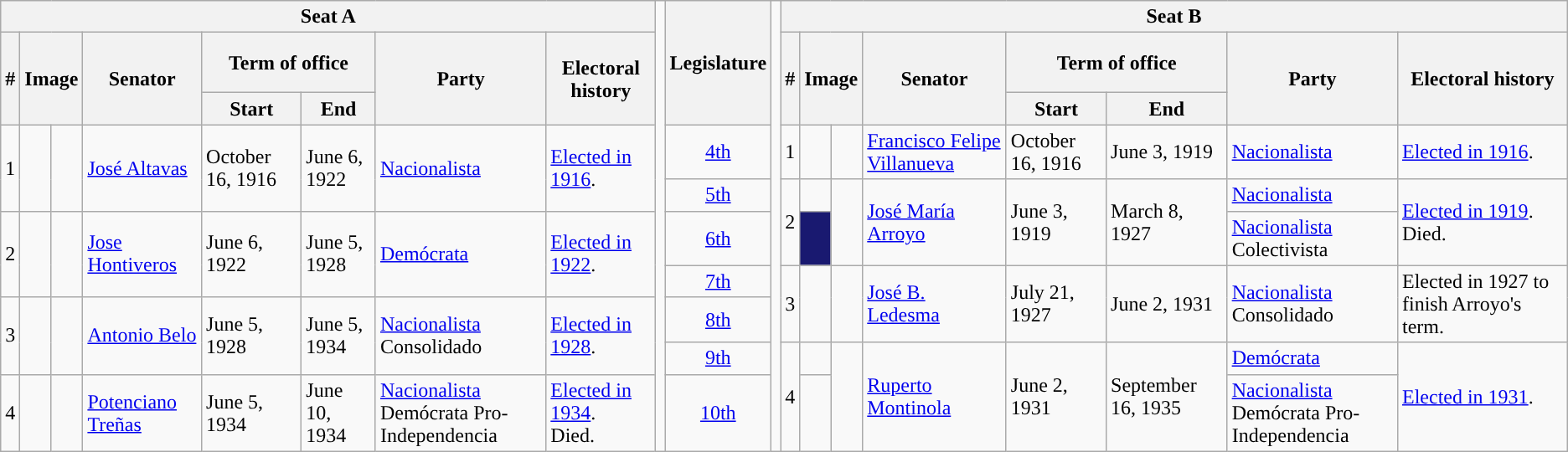<table class="wikitable">
<tr>
<th colspan="8">Seat A</th>
<td rowspan="99"></td>
<th rowspan="3">Legislature</th>
<td rowspan="99"></td>
<th colspan="8">Seat B</th>
</tr>
<tr style="height:3em">
<th rowspan="2">#</th>
<th rowspan="2" colspan="2">Image</th>
<th rowspan="2">Senator</th>
<th colspan="2">Term of office</th>
<th rowspan="2">Party</th>
<th rowspan="2">Electoral history</th>
<th rowspan="2">#</th>
<th rowspan="2" colspan="2">Image</th>
<th rowspan="2">Senator</th>
<th colspan="2">Term of office</th>
<th rowspan="2">Party</th>
<th rowspan="2">Electoral history</th>
</tr>
<tr>
<th>Start</th>
<th>End</th>
<th>Start</th>
<th>End</th>
</tr>
<tr>
<td rowspan="2" style="text-align:center;">1</td>
<td rowspan="2" style="background:"></td>
<td rowspan="2"></td>
<td rowspan="2"><a href='#'>José Altavas</a></td>
<td rowspan="2">October 16, 1916</td>
<td rowspan="2">June 6, 1922</td>
<td rowspan="2"><a href='#'>Nacionalista</a></td>
<td rowspan="2"><a href='#'>Elected in 1916</a>.</td>
<td style="text-align:center;"><a href='#'>4th</a></td>
<td style="text-align:center;">1</td>
<td style="background:"></td>
<td></td>
<td><a href='#'>Francisco Felipe Villanueva</a></td>
<td>October 16, 1916</td>
<td>June 3, 1919</td>
<td><a href='#'>Nacionalista</a></td>
<td><a href='#'>Elected in 1916</a>.</td>
</tr>
<tr>
<td style="text-align:center;"><a href='#'>5th</a></td>
<td rowspan="2" style="text-align:center;">2</td>
<td style="background:"></td>
<td rowspan="2"></td>
<td rowspan="2"><a href='#'>José María Arroyo</a></td>
<td rowspan="2">June 3, 1919</td>
<td rowspan="2">March 8, 1927</td>
<td><a href='#'>Nacionalista</a></td>
<td rowspan="2"><a href='#'>Elected in 1919</a>.<br>Died.</td>
</tr>
<tr>
<td rowspan="2" style="text-align:center;">2</td>
<td rowspan="2" style="background:"></td>
<td rowspan="2"></td>
<td rowspan="2"><a href='#'>Jose Hontiveros</a></td>
<td rowspan="2">June 6, 1922</td>
<td rowspan="2">June 5, 1928</td>
<td rowspan="2"><a href='#'>Demócrata</a></td>
<td rowspan="2"><a href='#'>Elected in 1922</a>.</td>
<td style="text-align:center;"><a href='#'>6th</a></td>
<td style="background-color:#191970"></td>
<td><a href='#'>Nacionalista</a><br>Colectivista</td>
</tr>
<tr>
<td style="text-align:center;"><a href='#'>7th</a></td>
<td rowspan="2" style="text-align:center;">3</td>
<td rowspan="2" style="background:"></td>
<td rowspan="2"></td>
<td rowspan="2"><a href='#'>José B. Ledesma</a></td>
<td rowspan="2">July 21, 1927</td>
<td rowspan="2">June 2, 1931</td>
<td rowspan="2"><a href='#'>Nacionalista</a><br>Consolidado</td>
<td rowspan="2">Elected in 1927 to finish Arroyo's term.</td>
</tr>
<tr>
<td rowspan="2" style="text-align:center;">3</td>
<td rowspan="2" style="background:"></td>
<td rowspan="2"></td>
<td rowspan="2"><a href='#'>Antonio Belo</a></td>
<td rowspan="2">June 5, 1928</td>
<td rowspan="2">June 5, 1934</td>
<td rowspan="2"><a href='#'>Nacionalista</a><br>Consolidado</td>
<td rowspan="2"><a href='#'>Elected in 1928</a>.</td>
<td style="text-align:center;"><a href='#'>8th</a></td>
</tr>
<tr>
<td style="text-align:center;"><a href='#'>9th</a></td>
<td rowspan="2" style="text-align:center;">4</td>
<td style="background:"></td>
<td rowspan="2"></td>
<td rowspan="2"><a href='#'>Ruperto Montinola</a></td>
<td rowspan="2">June 2, 1931</td>
<td rowspan="2">September 16, 1935</td>
<td><a href='#'>Demócrata</a></td>
<td rowspan="2"><a href='#'>Elected in 1931</a>.</td>
</tr>
<tr>
<td style="text-align:center;">4</td>
<td style="background:"></td>
<td></td>
<td><a href='#'>Potenciano Treñas</a></td>
<td>June 5, 1934</td>
<td>June 10, 1934</td>
<td><a href='#'>Nacionalista</a><br>Demócrata Pro-Independencia</td>
<td><a href='#'>Elected in 1934</a>.<br>Died.</td>
<td style="text-align:center;"><a href='#'>10th</a></td>
<td style="background:"></td>
<td><a href='#'>Nacionalista</a><br>Demócrata Pro-Independencia</td>
</tr>
</table>
